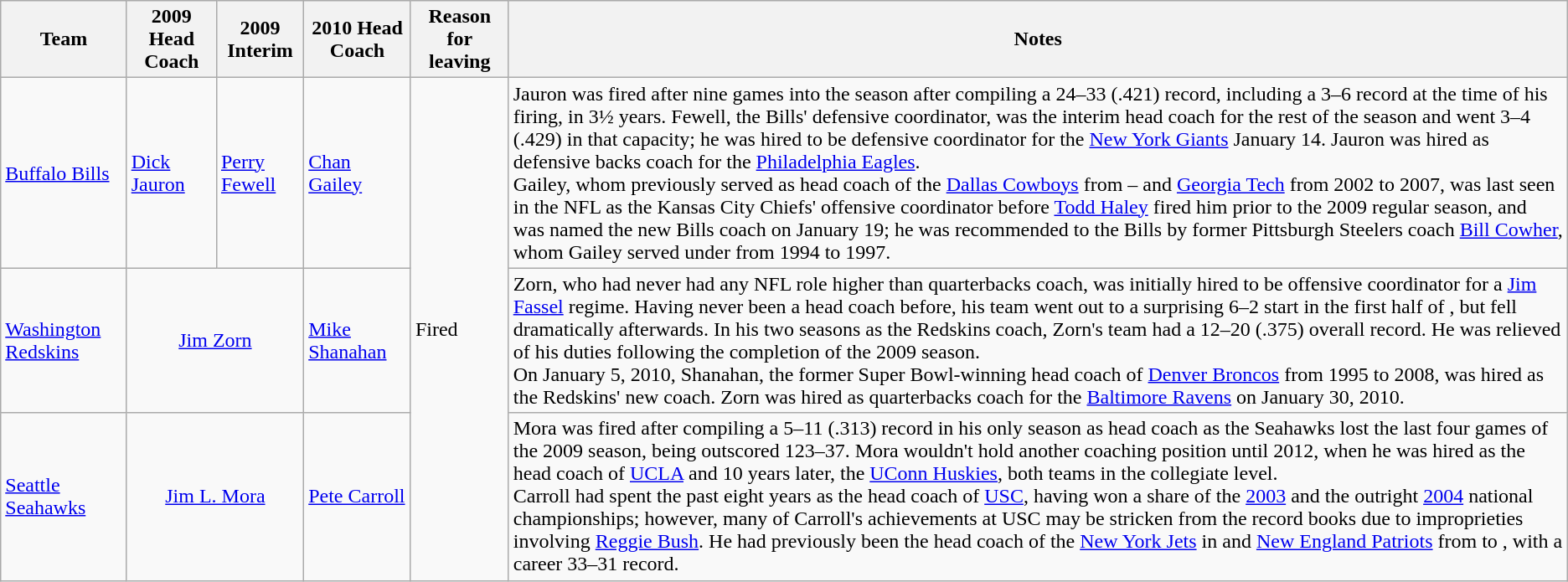<table class="wikitable">
<tr>
<th>Team</th>
<th>2009 Head Coach</th>
<th>2009 Interim</th>
<th>2010 Head Coach</th>
<th>Reason for leaving</th>
<th>Notes</th>
</tr>
<tr>
<td><a href='#'>Buffalo Bills</a></td>
<td><a href='#'>Dick Jauron</a></td>
<td><a href='#'>Perry Fewell</a></td>
<td><a href='#'>Chan Gailey</a></td>
<td rowspan="3">Fired</td>
<td>Jauron was fired after nine games into the  season after compiling a 24–33 (.421) record, including a 3–6 record at the time of his firing, in 3½ years. Fewell, the Bills' defensive coordinator, was the interim head coach for the rest of the season and went 3–4 (.429) in that capacity; he was hired to be defensive coordinator for the <a href='#'>New York Giants</a> January 14. Jauron was hired as defensive backs coach for the <a href='#'>Philadelphia Eagles</a>.<br>Gailey, whom previously served as head coach of the <a href='#'>Dallas Cowboys</a> from – and <a href='#'>Georgia Tech</a> from 2002 to 2007, was last seen in the NFL as the Kansas City Chiefs' offensive coordinator before <a href='#'>Todd Haley</a> fired him prior to the 2009 regular season, and was named the new Bills coach on January 19; he was recommended to the Bills by former Pittsburgh Steelers coach <a href='#'>Bill Cowher</a>, whom Gailey served under from 1994 to 1997.</td>
</tr>
<tr>
<td><a href='#'>Washington Redskins</a></td>
<td style="text-align:center;" colspan="2"><a href='#'>Jim Zorn</a></td>
<td><a href='#'>Mike Shanahan</a></td>
<td>Zorn, who had never had any NFL role higher than quarterbacks coach, was initially hired to be offensive coordinator for a <a href='#'>Jim Fassel</a> regime. Having never been a head coach before, his team went out to a surprising 6–2 start in the first half of , but fell dramatically afterwards. In his two seasons as the Redskins coach, Zorn's team had a 12–20 (.375) overall record. He was relieved of his duties following the completion of the 2009 season.<br>On January 5, 2010, Shanahan, the former Super Bowl-winning head coach of <a href='#'>Denver Broncos</a> from 1995 to 2008, was hired as the Redskins' new coach. Zorn was hired as quarterbacks coach for the <a href='#'>Baltimore Ravens</a> on January 30, 2010.</td>
</tr>
<tr>
<td><a href='#'>Seattle Seahawks</a></td>
<td style="text-align:center;" colspan="2"><a href='#'>Jim L. Mora</a></td>
<td><a href='#'>Pete Carroll</a></td>
<td>Mora was fired after compiling a 5–11 (.313) record in his only season as head coach as the Seahawks lost the last four games of the 2009 season, being outscored 123–37. Mora wouldn't hold another coaching position until 2012, when he was hired as the head coach of <a href='#'>UCLA</a> and 10 years later, the <a href='#'>UConn Huskies</a>, both teams in the collegiate level.<br>Carroll had spent the past eight years as the head coach of <a href='#'>USC</a>, having won a share of the <a href='#'>2003</a> and the outright <a href='#'>2004</a> national championships; however, many of Carroll's achievements at USC may be stricken from the record books due to improprieties involving <a href='#'>Reggie Bush</a>. He had previously been the head coach of the <a href='#'>New York Jets</a> in  and <a href='#'>New England Patriots</a> from  to , with a career 33–31 record.</td>
</tr>
</table>
